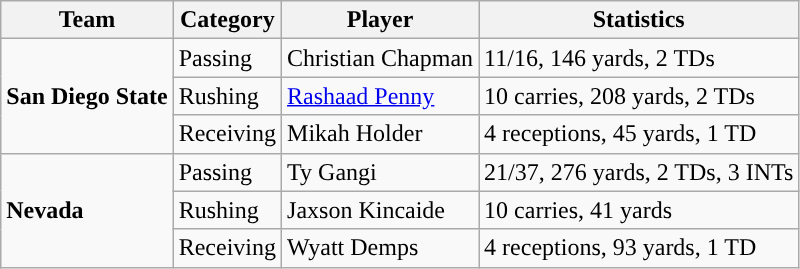<table class="wikitable" style="float: left;">
<tr>
<th>Team</th>
<th>Category</th>
<th>Player</th>
<th>Statistics</th>
</tr>
<tr>
<td rowspan=3><strong>San Diego State</strong></td>
<td>Passing</td>
<td>Christian Chapman</td>
<td>11/16, 146 yards, 2 TDs</td>
</tr>
<tr>
<td>Rushing</td>
<td><a href='#'>Rashaad Penny</a></td>
<td>10 carries, 208 yards, 2 TDs</td>
</tr>
<tr>
<td>Receiving</td>
<td>Mikah Holder</td>
<td>4 receptions, 45 yards, 1 TD</td>
</tr>
<tr>
<td rowspan=3><strong>Nevada</strong></td>
<td>Passing</td>
<td>Ty Gangi</td>
<td>21/37, 276 yards, 2 TDs, 3 INTs</td>
</tr>
<tr>
<td>Rushing</td>
<td>Jaxson Kincaide</td>
<td>10 carries, 41 yards</td>
</tr>
<tr>
<td>Receiving</td>
<td>Wyatt Demps</td>
<td>4 receptions, 93 yards, 1 TD</td>
</tr>
</table>
